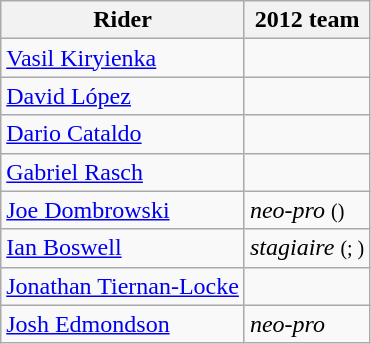<table class="wikitable">
<tr>
<th>Rider</th>
<th>2012 team</th>
</tr>
<tr>
<td><a href='#'>Vasil Kiryienka</a></td>
<td></td>
</tr>
<tr>
<td><a href='#'>David López</a></td>
<td></td>
</tr>
<tr>
<td><a href='#'>Dario Cataldo</a></td>
<td></td>
</tr>
<tr>
<td><a href='#'>Gabriel Rasch</a></td>
<td></td>
</tr>
<tr>
<td><a href='#'>Joe Dombrowski</a></td>
<td><em>neo-pro</em> <small>()</small></td>
</tr>
<tr>
<td><a href='#'>Ian Boswell</a></td>
<td><em>stagiaire</em> <small>(; )</small></td>
</tr>
<tr>
<td><a href='#'>Jonathan Tiernan-Locke</a></td>
<td></td>
</tr>
<tr>
<td><a href='#'>Josh Edmondson</a></td>
<td><em>neo-pro</em></td>
</tr>
</table>
